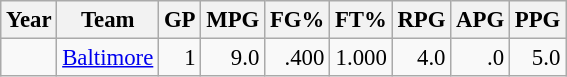<table class="wikitable sortable" style="font-size:95%; text-align:right;">
<tr>
<th>Year</th>
<th>Team</th>
<th>GP</th>
<th>MPG</th>
<th>FG%</th>
<th>FT%</th>
<th>RPG</th>
<th>APG</th>
<th>PPG</th>
</tr>
<tr>
<td style="text-align:left;"></td>
<td style="text-align:left;"><a href='#'>Baltimore</a></td>
<td>1</td>
<td>9.0</td>
<td>.400</td>
<td>1.000</td>
<td>4.0</td>
<td>.0</td>
<td>5.0</td>
</tr>
</table>
